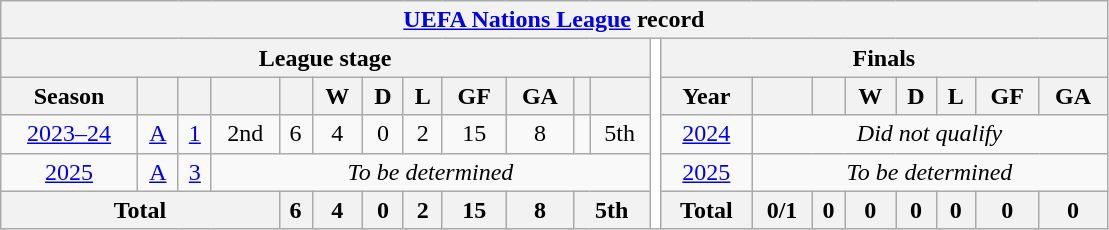<table class="wikitable" style="text-align:center;">
<tr>
<th colspan=21><a href='#'>UEFA Nations League</a> record</th>
</tr>
<tr>
<th colspan=12>League stage</th>
<th rowspan=5 style="width:1%;background:white"></th>
<th colspan=8>Finals</th>
</tr>
<tr>
<th>Season</th>
<th></th>
<th></th>
<th></th>
<th></th>
<th>W</th>
<th>D</th>
<th>L</th>
<th>GF</th>
<th>GA</th>
<th></th>
<th><br></th>
<th>Year</th>
<th></th>
<th></th>
<th>W</th>
<th>D</th>
<th>L</th>
<th>GF</th>
<th>GA</th>
</tr>
<tr>
<td><a href='#'>2023–24</a></td>
<td><a href='#'>A</a></td>
<td><a href='#'>1</a></td>
<td>2nd</td>
<td>6</td>
<td>4</td>
<td>0</td>
<td>2</td>
<td>15</td>
<td>8</td>
<td></td>
<td>5th</td>
<td><a href='#'>2024</a></td>
<td colspan=7><em>Did not qualify</em></td>
</tr>
<tr>
<td><a href='#'>2025</a></td>
<td><a href='#'>A</a></td>
<td><a href='#'>3</a></td>
<td colspan=9><em> To be determined </em></td>
<td><a href='#'>2025</a></td>
<td colspan=7><em> To be determined </em></td>
</tr>
<tr>
<th colspan=4>Total</th>
<th>6</th>
<th>4</th>
<th>0</th>
<th>2</th>
<th>15</th>
<th>8</th>
<th colspan=2>5th</th>
<th>Total</th>
<th>0/1</th>
<th>0</th>
<th>0</th>
<th>0</th>
<th>0</th>
<th>0</th>
<th>0</th>
</tr>
</table>
